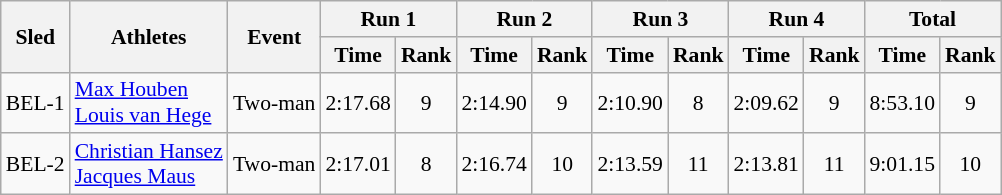<table class="wikitable" border="1" style="font-size:90%">
<tr>
<th rowspan="2">Sled</th>
<th rowspan="2">Athletes</th>
<th rowspan="2">Event</th>
<th colspan="2">Run 1</th>
<th colspan="2">Run 2</th>
<th colspan="2">Run 3</th>
<th colspan="2">Run 4</th>
<th colspan="2">Total</th>
</tr>
<tr>
<th>Time</th>
<th>Rank</th>
<th>Time</th>
<th>Rank</th>
<th>Time</th>
<th>Rank</th>
<th>Time</th>
<th>Rank</th>
<th>Time</th>
<th>Rank</th>
</tr>
<tr>
<td align="center">BEL-1</td>
<td><a href='#'>Max Houben</a><br><a href='#'>Louis van Hege</a></td>
<td>Two-man</td>
<td align="center">2:17.68</td>
<td align="center">9</td>
<td align="center">2:14.90</td>
<td align="center">9</td>
<td align="center">2:10.90</td>
<td align="center">8</td>
<td align="center">2:09.62</td>
<td align="center">9</td>
<td align="center">8:53.10</td>
<td align="center">9</td>
</tr>
<tr>
<td align="center">BEL-2</td>
<td><a href='#'>Christian Hansez</a><br><a href='#'>Jacques Maus</a></td>
<td>Two-man</td>
<td align="center">2:17.01</td>
<td align="center">8</td>
<td align="center">2:16.74</td>
<td align="center">10</td>
<td align="center">2:13.59</td>
<td align="center">11</td>
<td align="center">2:13.81</td>
<td align="center">11</td>
<td align="center">9:01.15</td>
<td align="center">10</td>
</tr>
</table>
